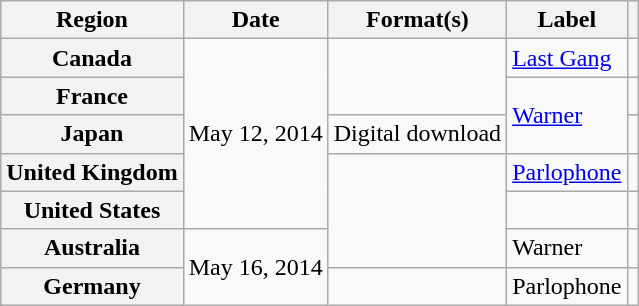<table class="wikitable plainrowheaders">
<tr>
<th scope="col">Region</th>
<th scope="col">Date</th>
<th scope="col">Format(s)</th>
<th scope="col">Label</th>
<th scope="col"></th>
</tr>
<tr>
<th scope="row">Canada</th>
<td rowspan="5">May 12, 2014</td>
<td rowspan="2"></td>
<td><a href='#'>Last Gang</a></td>
<td align="center"></td>
</tr>
<tr>
<th scope="row">France</th>
<td rowspan="2"><a href='#'>Warner</a></td>
<td align="center"></td>
</tr>
<tr>
<th scope="row">Japan</th>
<td>Digital download</td>
<td align="center"></td>
</tr>
<tr>
<th scope="row">United Kingdom</th>
<td rowspan="3"></td>
<td><a href='#'>Parlophone</a></td>
<td align="center"></td>
</tr>
<tr>
<th scope="row">United States</th>
<td></td>
<td align="center"></td>
</tr>
<tr>
<th scope="row">Australia</th>
<td rowspan="2">May 16, 2014</td>
<td>Warner</td>
<td align="center"></td>
</tr>
<tr>
<th scope="row">Germany</th>
<td></td>
<td>Parlophone</td>
<td align="center"></td>
</tr>
</table>
